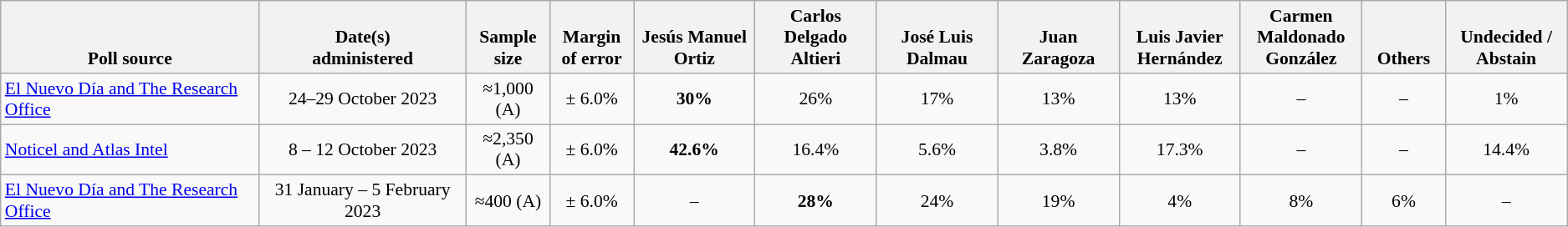<table class="wikitable" style="font-size:90%;text-align:center;">
<tr valign=bottom>
<th>Poll source</th>
<th>Date(s)<br>administered</th>
<th style="width:60px;">Sample<br>size</th>
<th style="width:60px;">Margin<br>of error</th>
<th style="width:90px;">Jesús Manuel<br>Ortiz</th>
<th style="width:90px;">Carlos<br>Delgado Altieri</th>
<th style="width:90px;">José Luis<br>Dalmau</th>
<th style="width:90px;">Juan<br>Zaragoza</th>
<th style="width:90px;">Luis Javier<br>Hernández</th>
<th style="width:90px;">Carmen<br>Maldonado González</th>
<th style="width:60px;">Others</th>
<th style="width:90px;">Undecided / Abstain</th>
</tr>
<tr>
<td style="text-align:left;"><a href='#'>El Nuevo Día and The Research Office</a></td>
<td>24–29 October 2023</td>
<td>≈1,000 (A)</td>
<td>± 6.0%</td>
<td><strong>30%</strong></td>
<td>26%</td>
<td>17%</td>
<td>13%</td>
<td>13%</td>
<td>–</td>
<td>–</td>
<td>1%</td>
</tr>
<tr>
<td style="text-align:left;"><a href='#'>Noticel and Atlas Intel</a></td>
<td>8 – 12 October 2023</td>
<td>≈2,350 (A)</td>
<td>± 6.0%</td>
<td><strong>42.6%</strong></td>
<td>16.4%</td>
<td>5.6%</td>
<td>3.8%</td>
<td>17.3%</td>
<td>–</td>
<td>–</td>
<td>14.4%</td>
</tr>
<tr>
<td style="text-align:left;"><a href='#'>El Nuevo Día and The Research Office</a></td>
<td>31 January – 5 February 2023</td>
<td>≈400 (A)</td>
<td>± 6.0%</td>
<td>–</td>
<td><strong>28%</strong></td>
<td>24%</td>
<td>19%</td>
<td>4%</td>
<td>8%</td>
<td>6%</td>
<td>–</td>
</tr>
</table>
